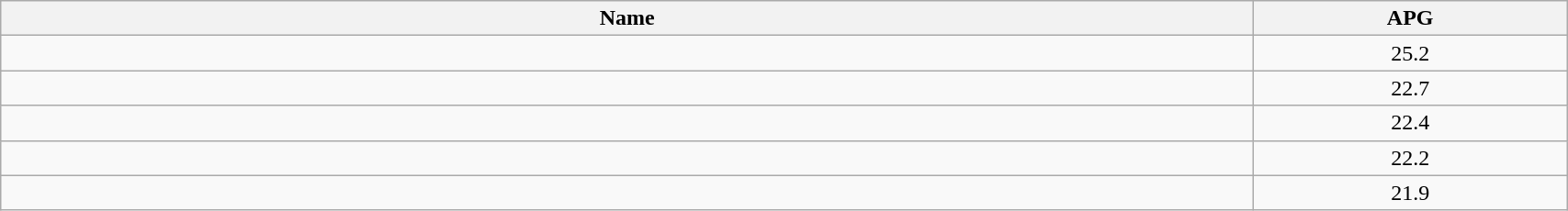<table class=wikitable width="90%">
<tr>
<th width="80%">Name</th>
<th width="20%">APG</th>
</tr>
<tr>
<td></td>
<td align=center>25.2</td>
</tr>
<tr>
<td></td>
<td align=center>22.7</td>
</tr>
<tr>
<td></td>
<td align=center>22.4</td>
</tr>
<tr>
<td></td>
<td align=center>22.2</td>
</tr>
<tr>
<td></td>
<td align=center>21.9</td>
</tr>
</table>
